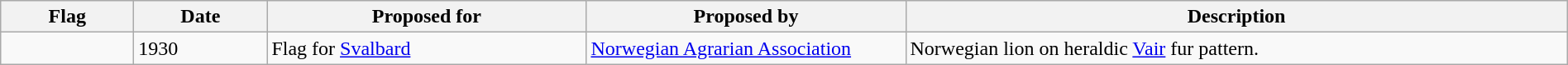<table class="wikitable" width="100%">
<tr>
<th style="width:100px;">Flag</th>
<th style="width:100px;">Date</th>
<th style="width:250px;">Proposed for</th>
<th style="width:250px;">Proposed by</th>
<th style="min-width:250px">Description</th>
</tr>
<tr>
<td></td>
<td>1930</td>
<td>Flag for <a href='#'>Svalbard</a></td>
<td><a href='#'>Norwegian Agrarian Association</a></td>
<td>Norwegian lion on heraldic <a href='#'>Vair</a> fur pattern.</td>
</tr>
</table>
